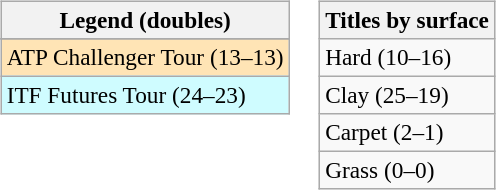<table>
<tr valign=top>
<td><br><table class=wikitable style=font-size:97%>
<tr>
<th>Legend (doubles)</th>
</tr>
<tr bgcolor=e5d1cb>
</tr>
<tr bgcolor=moccasin>
<td>ATP Challenger Tour (13–13)</td>
</tr>
<tr bgcolor=cffcff>
<td>ITF Futures Tour (24–23)</td>
</tr>
</table>
</td>
<td><br><table class=wikitable style=font-size:97%>
<tr>
<th>Titles by surface</th>
</tr>
<tr>
<td>Hard (10–16)</td>
</tr>
<tr>
<td>Clay (25–19)</td>
</tr>
<tr>
<td>Carpet (2–1)</td>
</tr>
<tr>
<td>Grass (0–0)</td>
</tr>
</table>
</td>
</tr>
</table>
